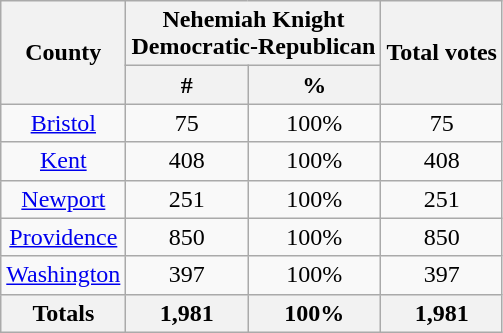<table class="wikitable sortable">
<tr>
<th rowspan="2" scope="col">County</th>
<th colspan="2" scope="col">Nehemiah Knight<br>Democratic-Republican</th>
<th rowspan="2" scope="col">Total votes</th>
</tr>
<tr>
<th>#</th>
<th>%</th>
</tr>
<tr>
<td align="center"><a href='#'>Bristol</a></td>
<td align="center">75</td>
<td align="center">100%</td>
<td align="center">75</td>
</tr>
<tr>
<td align="center"><a href='#'>Kent</a></td>
<td align="center">408</td>
<td align="center">100%</td>
<td align="center">408</td>
</tr>
<tr>
<td align="center"><a href='#'>Newport</a></td>
<td align="center">251</td>
<td align="center">100%</td>
<td align="center">251</td>
</tr>
<tr>
<td align="center"><a href='#'>Providence</a></td>
<td align="center">850</td>
<td align="center">100%</td>
<td align="center">850</td>
</tr>
<tr>
<td align="center"><a href='#'>Washington</a></td>
<td align="center">397</td>
<td align="center">100%</td>
<td align="center">397</td>
</tr>
<tr>
<th>Totals</th>
<th>1,981</th>
<th>100%</th>
<th>1,981</th>
</tr>
</table>
